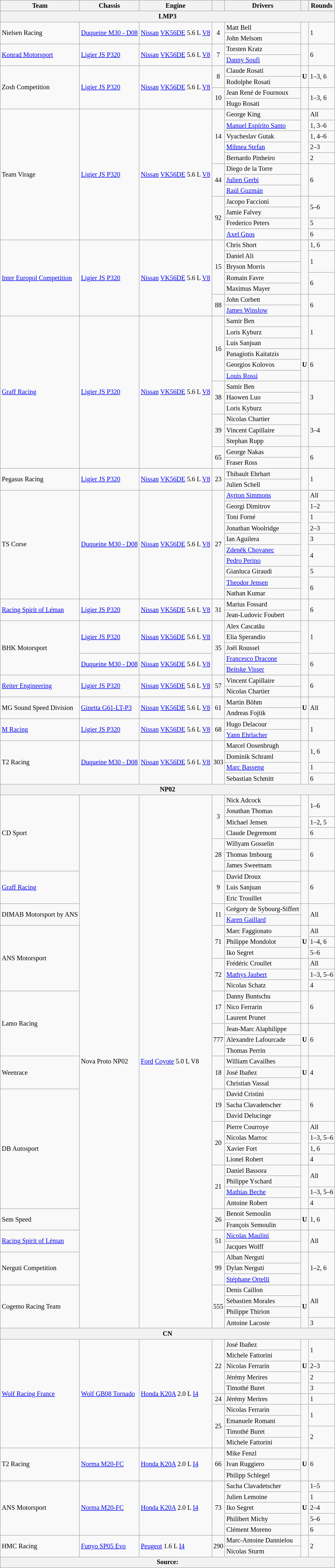<table class="wikitable" style="font-size: 85%;">
<tr>
<th>Team</th>
<th>Chassis</th>
<th>Engine</th>
<th></th>
<th>Drivers</th>
<th></th>
<th>Rounds</th>
</tr>
<tr>
<th colspan=7>LMP3</th>
</tr>
<tr>
<td rowspan=2> Nielsen Racing</td>
<td rowspan=2><a href='#'>Duqueine M30 - D08</a></td>
<td rowspan=2><a href='#'>Nissan</a> <a href='#'>VK56DE</a> 5.6 L <a href='#'>V8</a></td>
<td rowspan=2 align=center>4</td>
<td> Matt Bell</td>
<td rowspan=2></td>
<td rowspan=2>1</td>
</tr>
<tr>
<td> John Melsom</td>
</tr>
<tr>
<td rowspan=2> <a href='#'>Konrad Motorsport</a></td>
<td rowspan=2><a href='#'>Ligier JS P320</a></td>
<td rowspan=2><a href='#'>Nissan</a> <a href='#'>VK56DE</a> 5.6 L <a href='#'>V8</a></td>
<td rowspan=2 align=center>7</td>
<td> Torsten Kratz</td>
<td rowspan=2></td>
<td rowspan=2>6</td>
</tr>
<tr>
<td> <a href='#'>Danny Soufi</a></td>
</tr>
<tr>
<td rowspan=4> Zosh Competition</td>
<td rowspan=4><a href='#'>Ligier JS P320</a></td>
<td rowspan=4><a href='#'>Nissan</a> <a href='#'>VK56DE</a> 5.6 L <a href='#'>V8</a></td>
<td rowspan=2 align=center>8</td>
<td> Claude Rosati</td>
<td rowspan=2 align=center><strong><span>U</span></strong></td>
<td rowspan=2>1–3, 6</td>
</tr>
<tr>
<td> Rodolphe Rosati</td>
</tr>
<tr>
<td rowspan=2 align=center>10</td>
<td> Jean René de Fournoux</td>
<td rowspan=2></td>
<td rowspan=2>1–3, 6</td>
</tr>
<tr>
<td> Hugo Rosati</td>
</tr>
<tr>
<td rowspan=12> Team Virage</td>
<td rowspan=12><a href='#'>Ligier JS P320</a></td>
<td rowspan=12><a href='#'>Nissan</a> <a href='#'>VK56DE</a> 5.6 L <a href='#'>V8</a></td>
<td rowspan=5 align=center>14</td>
<td> George King</td>
<td rowspan=5></td>
<td>All</td>
</tr>
<tr>
<td> <a href='#'>Manuel Espírito Santo</a></td>
<td>1, 3–6</td>
</tr>
<tr>
<td> Vyacheslav Gutak</td>
<td>1, 4–6</td>
</tr>
<tr>
<td> <a href='#'>Mihnea Ștefan</a></td>
<td>2–3</td>
</tr>
<tr>
<td> Bernardo Pinheiro</td>
<td>2</td>
</tr>
<tr>
<td rowspan=3 align=center>44</td>
<td> Diego de la Torre</td>
<td rowspan=3></td>
<td rowspan=3>6</td>
</tr>
<tr>
<td> <a href='#'>Julien Gerbi</a></td>
</tr>
<tr>
<td> <a href='#'>Raúl Guzmán</a></td>
</tr>
<tr>
<td rowspan=4 align=center>92</td>
<td> Jacopo Faccioni</td>
<td rowspan=4></td>
<td rowspan=2>5–6</td>
</tr>
<tr>
<td> Jamie Falvey</td>
</tr>
<tr>
<td> Frederico Peters</td>
<td>5</td>
</tr>
<tr>
<td> <a href='#'>Axel Gnos</a></td>
<td>6</td>
</tr>
<tr>
<td rowspan=7> <a href='#'>Inter Europol Competition</a></td>
<td rowspan=7><a href='#'>Ligier JS P320</a></td>
<td rowspan=7><a href='#'>Nissan</a> <a href='#'>VK56DE</a> 5.6 L <a href='#'>V8</a></td>
<td rowspan=5 align=center>15</td>
<td> Chris Short</td>
<td rowspan=5></td>
<td>1, 6</td>
</tr>
<tr>
<td> Daniel Ali</td>
<td rowspan=2>1</td>
</tr>
<tr>
<td> Bryson Morris</td>
</tr>
<tr>
<td> Romain Favre</td>
<td rowspan=2>6</td>
</tr>
<tr>
<td> Maximus Mayer</td>
</tr>
<tr>
<td rowspan=2 align=center>88</td>
<td> John Corbett</td>
<td rowspan=2></td>
<td rowspan=2>6</td>
</tr>
<tr>
<td> <a href='#'>James Winslow</a></td>
</tr>
<tr>
<td rowspan=14> <a href='#'>Graff Racing</a></td>
<td rowspan=14><a href='#'>Ligier JS P320</a></td>
<td rowspan=14><a href='#'>Nissan</a> <a href='#'>VK56DE</a> 5.6 L <a href='#'>V8</a></td>
<td rowspan=6 align=center>16</td>
<td> Samir Ben</td>
<td rowspan=3></td>
<td rowspan=3>1</td>
</tr>
<tr>
<td> Loris Kyburz</td>
</tr>
<tr>
<td> Luis Sanjuan</td>
</tr>
<tr>
<td> Panagiotis Kaitatzis</td>
<td rowspan=3 align=center><strong><span>U</span></strong></td>
<td rowspan=3>6</td>
</tr>
<tr>
<td> Georgios Kolovos</td>
</tr>
<tr>
<td> <a href='#'>Louis Rossi</a></td>
</tr>
<tr>
<td rowspan=3 align=center>38</td>
<td> Samir Ben</td>
<td rowspan=3></td>
<td rowspan=3>3</td>
</tr>
<tr>
<td> Haowen Luo</td>
</tr>
<tr>
<td> Loris Kyburz</td>
</tr>
<tr>
<td rowspan=3 align=center>39</td>
<td> Nicolas Chartier</td>
<td rowspan=3></td>
<td rowspan=3>3–4</td>
</tr>
<tr>
<td> Vincent Capillaire</td>
</tr>
<tr>
<td> Stephan Rupp</td>
</tr>
<tr>
<td rowspan=2 align=center>65</td>
<td> George Nakas</td>
<td rowspan=2></td>
<td rowspan=2>6</td>
</tr>
<tr>
<td> Fraser Ross</td>
</tr>
<tr>
<td rowspan=2> Pegasus Racing</td>
<td rowspan=2><a href='#'>Ligier JS P320</a></td>
<td rowspan=2><a href='#'>Nissan</a> <a href='#'>VK56DE</a> 5.6 L <a href='#'>V8</a></td>
<td rowspan=2 align=center>23</td>
<td> Thibault Ehrhart</td>
<td rowspan=2 align=center></td>
<td rowspan=2>1</td>
</tr>
<tr>
<td> Julien Schell</td>
</tr>
<tr>
<td rowspan=10> TS Corse</td>
<td rowspan=10><a href='#'>Duqueine M30 - D08</a></td>
<td rowspan=10><a href='#'>Nissan</a> <a href='#'>VK56DE</a> 5.6 L <a href='#'>V8</a></td>
<td rowspan=10 align=center>27</td>
<td> <a href='#'>Ayrton Simmons</a></td>
<td rowspan=10></td>
<td>All</td>
</tr>
<tr>
<td> Georgi Dimitrov</td>
<td>1–2</td>
</tr>
<tr>
<td> Toni Forné</td>
<td>1</td>
</tr>
<tr>
<td> Jonathan Woolridge</td>
<td>2–3</td>
</tr>
<tr>
<td> Ian Aguilera</td>
<td>3</td>
</tr>
<tr>
<td> <a href='#'>Zdeněk Chovanec</a></td>
<td rowspan=2>4</td>
</tr>
<tr>
<td> <a href='#'>Pedro Perino</a></td>
</tr>
<tr>
<td> Gianluca Giraudi</td>
<td>5</td>
</tr>
<tr>
<td> <a href='#'>Theodor Jensen</a></td>
<td rowspan=2>6</td>
</tr>
<tr>
<td> Nathan Kumar</td>
</tr>
<tr>
<td rowspan=2> <a href='#'>Racing Spirit of Léman</a></td>
<td rowspan=2><a href='#'>Ligier JS P320</a></td>
<td rowspan=2><a href='#'>Nissan</a> <a href='#'>VK56DE</a> 5.6 L <a href='#'>V8</a></td>
<td rowspan=2 align=center>31</td>
<td> Marius Fossard</td>
<td rowspan=2></td>
<td rowspan=2>6</td>
</tr>
<tr>
<td> Jean-Ludovic Foubert</td>
</tr>
<tr>
<td rowspan=5> BHK Motorsport</td>
<td rowspan=3><a href='#'>Ligier JS P320</a></td>
<td rowspan=3><a href='#'>Nissan</a> <a href='#'>VK56DE</a> 5.6 L <a href='#'>V8</a></td>
<td rowspan=5 align=center>35</td>
<td> Alex Cascatău</td>
<td rowspan=5></td>
<td rowspan=3>1</td>
</tr>
<tr>
<td> Elia Sperandio</td>
</tr>
<tr>
<td> Joël Roussel</td>
</tr>
<tr>
<td rowspan=2><a href='#'>Duqueine M30 - D08</a></td>
<td rowspan=2><a href='#'>Nissan</a> <a href='#'>VK56DE</a> 5.6 L <a href='#'>V8</a></td>
<td> <a href='#'>Francesco Dracone</a></td>
<td rowspan=2>6</td>
</tr>
<tr>
<td> <a href='#'>Beitske Visser</a></td>
</tr>
<tr>
<td rowspan=2> <a href='#'>Reiter Engineering</a></td>
<td rowspan=2><a href='#'>Ligier JS P320</a></td>
<td rowspan=2><a href='#'>Nissan</a> <a href='#'>VK56DE</a> 5.6 L <a href='#'>V8</a></td>
<td rowspan=2 align=center>57</td>
<td> Vincent Capillaire</td>
<td rowspan=2></td>
<td rowspan=2>6</td>
</tr>
<tr>
<td> Nicolas Chartier</td>
</tr>
<tr>
<td rowspan=2> MG Sound Speed Division</td>
<td rowspan=2><a href='#'>Ginetta G61-LT-P3</a></td>
<td rowspan=2><a href='#'>Nissan</a> <a href='#'>VK56DE</a> 5.6 L <a href='#'>V8</a></td>
<td rowspan=2 align=center>61</td>
<td> Martin Böhm</td>
<td rowspan=2 align=center><strong><span>U</span></strong></td>
<td rowspan=2>All</td>
</tr>
<tr>
<td> Andreas Fojtik</td>
</tr>
<tr>
<td rowspan=2> <a href='#'>M Racing</a></td>
<td rowspan=2><a href='#'>Ligier JS P320</a></td>
<td rowspan=2><a href='#'>Nissan</a> <a href='#'>VK56DE</a> 5.6 L <a href='#'>V8</a></td>
<td rowspan=2 align=center>68</td>
<td> Hugo Delacour</td>
<td rowspan=2 align=center></td>
<td rowspan=2>1</td>
</tr>
<tr>
<td> <a href='#'>Yann Ehrlacher</a></td>
</tr>
<tr>
<td rowspan=4> T2 Racing</td>
<td rowspan=4><a href='#'>Duqueine M30 - D08</a></td>
<td rowspan=4><a href='#'>Nissan</a> <a href='#'>VK56DE</a> 5.6 L <a href='#'>V8</a></td>
<td rowspan=4 align=center>303</td>
<td> Marcel Oosenbrugh</td>
<td rowspan=4></td>
<td rowspan=2>1, 6</td>
</tr>
<tr>
<td> Dominik Schraml</td>
</tr>
<tr>
<td> <a href='#'>Marc Basseng</a></td>
<td>1</td>
</tr>
<tr>
<td> Sebastian Schmitt</td>
<td>6</td>
</tr>
<tr>
<th colspan=7>NP02</th>
</tr>
<tr>
<td rowspan=7> CD Sport</td>
<td rowspan=49>Nova Proto NP02</td>
<td rowspan=49><a href='#'>Ford</a> <a href='#'>Coyote</a> 5.0 L V8</td>
<td rowspan=4 align=center>3</td>
<td> Nick Adcock</td>
<td rowspan=4></td>
<td rowspan=2>1–6</td>
</tr>
<tr>
<td> Jonathan Thomas</td>
</tr>
<tr>
<td> Michael Jensen</td>
<td>1–2, 5</td>
</tr>
<tr>
<td> Claude Degremont</td>
<td>6</td>
</tr>
<tr>
<td rowspan=3 align=center>28</td>
<td> Willyam Gosselin</td>
<td rowspan=3></td>
<td rowspan=3>6</td>
</tr>
<tr>
<td> Thomas Imbourg</td>
</tr>
<tr>
<td> James Sweetnam</td>
</tr>
<tr>
<td rowspan=3> <a href='#'>Graff Racing</a></td>
<td rowspan=3 align=center>9</td>
<td> David Droux</td>
<td rowspan=3></td>
<td rowspan=3>6</td>
</tr>
<tr>
<td> Luis Sanjuan</td>
</tr>
<tr>
<td> Eric Trouillet</td>
</tr>
<tr>
<td rowspan=2> DIMAB Motorsport by ANS</td>
<td rowspan=2 align=center>11</td>
<td> Grégory de Sybourg-Siffert</td>
<td rowspan=2></td>
<td rowspan=2>All</td>
</tr>
<tr>
<td> <a href='#'>Karen Gaillard</a></td>
</tr>
<tr>
<td rowspan=6> ANS Motorsport</td>
<td rowspan=3 align=center>71</td>
<td> Marc Faggionato</td>
<td rowspan=3 align=center><strong><span>U</span></strong> <small></small></td>
<td>All</td>
</tr>
<tr>
<td> Philippe Mondolot</td>
<td>1–4, 6</td>
</tr>
<tr>
<td> Iko Segret</td>
<td>5–6</td>
</tr>
<tr>
<td rowspan=3 align=center>72</td>
<td> Frédéric Croullet</td>
<td rowspan=3 align=center></td>
<td>All</td>
</tr>
<tr>
<td> <a href='#'>Mathys Jaubert</a></td>
<td>1–3, 5–6</td>
</tr>
<tr>
<td> Nicolas Schatz</td>
<td>4</td>
</tr>
<tr>
<td rowspan=6> Lamo Racing</td>
<td rowspan=3 align=center>17</td>
<td> Danny Buntschu</td>
<td rowspan=3></td>
<td rowspan=3>6</td>
</tr>
<tr>
<td> Nico Ferrarin</td>
</tr>
<tr>
<td> Laurent Prunet</td>
</tr>
<tr>
<td rowspan=3 align=center>777</td>
<td> Jean-Marc Alaphilippe</td>
<td rowspan=3 align=center><strong><span>U</span></strong></td>
<td rowspan=3>6</td>
</tr>
<tr>
<td> Alexandre Lafourcade</td>
</tr>
<tr>
<td> Thomas Perrin</td>
</tr>
<tr>
<td rowspan=3> Weenrace</td>
<td rowspan=3 align=center>18</td>
<td> William Cavailhes</td>
<td rowspan=3 align=center><strong><span>U</span></strong></td>
<td rowspan=3>4</td>
</tr>
<tr>
<td> José Ibañez</td>
</tr>
<tr>
<td> Christian Vassal</td>
</tr>
<tr>
<td rowspan=11> DB Autosport</td>
<td rowspan=3 align=center>19</td>
<td> David Cristini</td>
<td rowspan=3></td>
<td rowspan=3>6</td>
</tr>
<tr>
<td> Sacha Clavadetscher</td>
</tr>
<tr>
<td> David Delucinge</td>
</tr>
<tr>
<td rowspan=4 align=center>20</td>
<td> Pierre Courroye</td>
<td rowspan=4></td>
<td>All</td>
</tr>
<tr>
<td> Nicolas Marroc</td>
<td>1–3, 5–6</td>
</tr>
<tr>
<td> Xavier Fort</td>
<td>1, 6</td>
</tr>
<tr>
<td> Lionel Robert</td>
<td>4</td>
</tr>
<tr>
<td rowspan=4 align=center>21</td>
<td> Daniel Bassora</td>
<td rowspan=4></td>
<td rowspan=2>All</td>
</tr>
<tr>
<td> Philippe Yschard</td>
</tr>
<tr>
<td> <a href='#'>Mathias Beche</a></td>
<td>1–3, 5–6</td>
</tr>
<tr>
<td> Antoine Robert</td>
<td>4</td>
</tr>
<tr>
<td rowspan=2> Sem Speed</td>
<td rowspan=2 align=center>26</td>
<td> Benoit Semoulin</td>
<td rowspan=2 align=center><strong><span>U</span></strong></td>
<td rowspan=2>1, 6</td>
</tr>
<tr>
<td> François Semoulin</td>
</tr>
<tr>
<td rowspan=2> <a href='#'>Racing Spirit of Léman</a></td>
<td rowspan=2 align=center>51</td>
<td> <a href='#'>Nicolas Maulini</a></td>
<td rowspan=2></td>
<td rowspan=2>All</td>
</tr>
<tr>
<td> Jacques Wolff</td>
</tr>
<tr>
<td rowspan=3> Nerguti Competition</td>
<td rowspan=3 align=center>99</td>
<td> Alban Nerguti</td>
<td rowspan=3></td>
<td rowspan=3>1–2, 6</td>
</tr>
<tr>
<td> Dylan Nerguti</td>
</tr>
<tr>
<td> <a href='#'>Stéphane Ortelli</a></td>
</tr>
<tr>
<td rowspan=4> Cogemo Racing Team</td>
<td rowspan=4 align=center>555</td>
<td> Denis Caillon</td>
<td rowspan=4 align=center><strong><span>U</span></strong></td>
<td rowspan=3>All</td>
</tr>
<tr>
<td> Sébastien Morales</td>
</tr>
<tr>
<td> Philippe Thirion</td>
</tr>
<tr>
<td> Antoine Lacoste</td>
<td>3</td>
</tr>
<tr>
<th colspan=7>CN</th>
</tr>
<tr>
<td rowspan=10> <a href='#'>Wolf Racing France</a></td>
<td rowspan=10><a href='#'>Wolf GB08 Tornado</a></td>
<td rowspan=10><a href='#'>Honda K20A</a> 2.0 L <a href='#'>I4</a></td>
<td rowspan=5 align=center>22</td>
<td> José Ibañez</td>
<td rowspan=5 align=center><strong><span>U</span></strong> <small></small></td>
<td rowspan=2>1</td>
</tr>
<tr>
<td> Michele Fattorini</td>
</tr>
<tr>
<td> Nicolas Ferrarin</td>
<td>2–3</td>
</tr>
<tr>
<td> Jérémy Merires</td>
<td>2</td>
</tr>
<tr>
<td> Timothé Buret</td>
<td>3</td>
</tr>
<tr>
<td align=center>24</td>
<td> Jérémy Merires</td>
<td></td>
<td>1</td>
</tr>
<tr>
<td rowspan=4 align=center>25</td>
<td> Nicolas Ferrarin</td>
<td rowspan=4></td>
<td rowspan=2>1</td>
</tr>
<tr>
<td> Emanuele Romani</td>
</tr>
<tr>
<td> Timothé Buret</td>
<td rowspan=2>2</td>
</tr>
<tr>
<td> Michele Fattorini</td>
</tr>
<tr>
<td rowspan=3> T2 Racing</td>
<td rowspan=3><a href='#'>Norma M20-FC</a></td>
<td rowspan=3><a href='#'>Honda K20A</a> 2.0 L <a href='#'>I4</a></td>
<td rowspan=3 align=center>66</td>
<td> Mike Fenzl</td>
<td rowspan=3 align=center><strong><span>U</span></strong></td>
<td rowspan=3>6</td>
</tr>
<tr>
<td> Ivan Ruggiero</td>
</tr>
<tr>
<td> Philipp Schlegel</td>
</tr>
<tr>
<td rowspan=5> ANS Motorsport</td>
<td rowspan=5><a href='#'>Norma M20-FC</a></td>
<td rowspan=5><a href='#'>Honda K20A</a> 2.0 L <a href='#'>I4</a></td>
<td rowspan=5 align=center>73</td>
<td> Sacha Clavadetscher</td>
<td rowspan=5><strong><span>U</span></strong> <small></small></td>
<td>1–5</td>
</tr>
<tr>
<td> Julien Lemoine</td>
<td>1</td>
</tr>
<tr>
<td> Iko Segret</td>
<td>2–4</td>
</tr>
<tr>
<td> Philibert Michy</td>
<td>5–6</td>
</tr>
<tr>
<td> Clément Moreno</td>
<td>6</td>
</tr>
<tr>
<td rowspan=2> HMC Racing</td>
<td rowspan=2><a href='#'>Funyo SP05 Evo</a></td>
<td rowspan=2><a href='#'>Peugeot</a> 1.6 L <a href='#'>I4</a></td>
<td rowspan=2 align=center>290</td>
<td> Marc-Antoine Dannielou</td>
<td rowspan=2></td>
<td rowspan=2>2</td>
</tr>
<tr>
<td> Nicolas Sturm</td>
</tr>
<tr>
<th colspan=7>Source:</th>
</tr>
</table>
